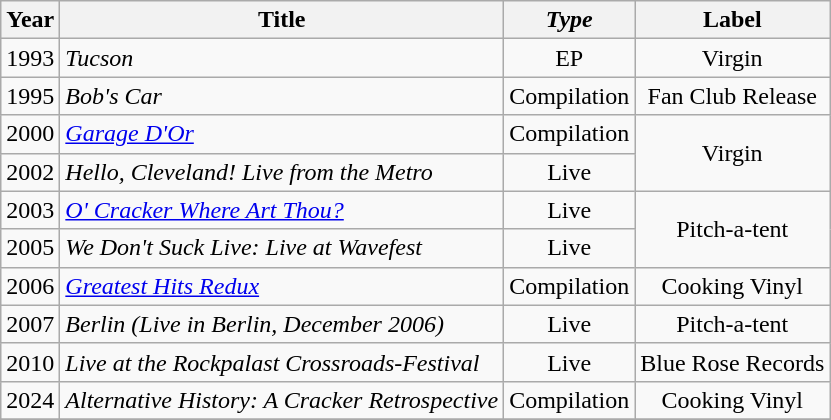<table class="wikitable">
<tr>
<th>Year</th>
<th>Title</th>
<th><em>Type</em></th>
<th>Label</th>
</tr>
<tr>
<td>1993</td>
<td><em>Tucson</em></td>
<td style="text-align:center;">EP</td>
<td style="text-align:center;">Virgin</td>
</tr>
<tr>
<td>1995</td>
<td><em>Bob's Car</em></td>
<td style="text-align:center;">Compilation</td>
<td style="text-align:center;">Fan Club Release</td>
</tr>
<tr>
<td>2000</td>
<td><em><a href='#'>Garage D'Or</a></em></td>
<td style="text-align:center;">Compilation</td>
<td style="text-align:center;" rowspan="2">Virgin</td>
</tr>
<tr>
<td>2002</td>
<td><em>Hello, Cleveland! Live from the Metro</em></td>
<td style="text-align:center;">Live</td>
</tr>
<tr>
<td>2003</td>
<td><em><a href='#'>O' Cracker Where Art Thou?</a></em></td>
<td style="text-align:center;">Live</td>
<td style="text-align:center;" rowspan="2">Pitch-a-tent</td>
</tr>
<tr>
<td>2005</td>
<td><em>We Don't Suck Live: Live at Wavefest</em></td>
<td style="text-align:center;">Live</td>
</tr>
<tr>
<td>2006</td>
<td><em><a href='#'>Greatest Hits Redux</a></em></td>
<td style="text-align:center;">Compilation</td>
<td style="text-align:center;">Cooking Vinyl</td>
</tr>
<tr>
<td>2007</td>
<td><em>Berlin (Live in Berlin, December 2006)</em></td>
<td style="text-align:center;">Live</td>
<td style="text-align:center;">Pitch-a-tent</td>
</tr>
<tr>
<td>2010</td>
<td><em>Live at the Rockpalast Crossroads-Festival</em></td>
<td style="text-align:center;">Live</td>
<td style="text-align:center;">Blue Rose Records</td>
</tr>
<tr>
<td>2024</td>
<td><em>Alternative History: A Cracker Retrospective</em></td>
<td style="text-align:center;">Compilation</td>
<td style="text-align:center;">Cooking Vinyl</td>
</tr>
<tr>
</tr>
</table>
